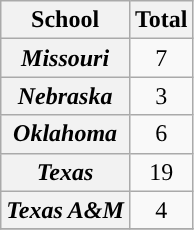<table class="wikitable sortable">
<tr>
<th>School</th>
<th>Total</th>
</tr>
<tr>
<th><em>Missouri</em></th>
<td align=center>7</td>
</tr>
<tr>
<th><em>Nebraska</em></th>
<td align=center>3</td>
</tr>
<tr>
<th><em>Oklahoma</em></th>
<td align=center>6</td>
</tr>
<tr>
<th><em>Texas</em></th>
<td align=center>19</td>
</tr>
<tr>
<th><em>Texas A&M</em></th>
<td align=center>4</td>
</tr>
<tr>
</tr>
</table>
